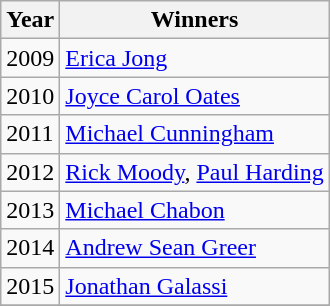<table class="wikitable">
<tr>
<th>Year</th>
<th>Winners</th>
</tr>
<tr>
<td>2009</td>
<td><a href='#'>Erica Jong</a></td>
</tr>
<tr>
<td>2010</td>
<td><a href='#'>Joyce Carol Oates</a></td>
</tr>
<tr>
<td>2011</td>
<td><a href='#'>Michael Cunningham</a></td>
</tr>
<tr>
<td>2012</td>
<td><a href='#'>Rick Moody</a>, <a href='#'>Paul Harding</a></td>
</tr>
<tr>
<td>2013</td>
<td><a href='#'>Michael Chabon</a></td>
</tr>
<tr>
<td>2014</td>
<td><a href='#'>Andrew Sean Greer</a></td>
</tr>
<tr>
<td>2015</td>
<td><a href='#'>Jonathan Galassi</a></td>
</tr>
<tr>
</tr>
</table>
